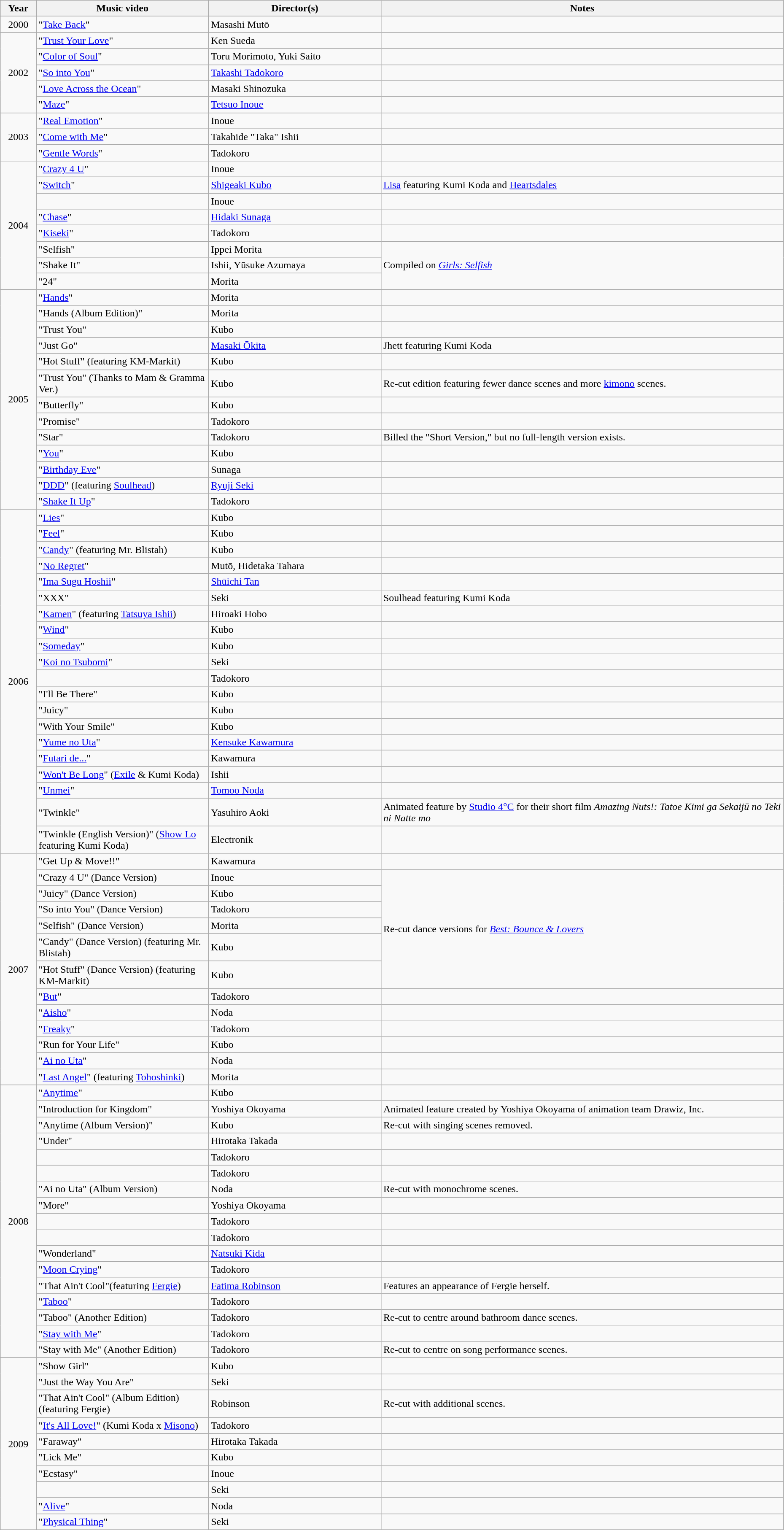<table class="wikitable" style="width:98%;">
<tr>
<th width=3%>Year</th>
<th style="width:15%;">Music video</th>
<th style="width:15%;">Director(s)</th>
<th style="width:35%;">Notes</th>
</tr>
<tr>
<td style="text-align:center;">2000</td>
<td>"<a href='#'>Take Back</a>"</td>
<td>Masashi Mutō</td>
<td></td>
</tr>
<tr>
<td style="text-align:center;" rowspan="5">2002</td>
<td>"<a href='#'>Trust Your Love</a>"</td>
<td>Ken Sueda</td>
<td></td>
</tr>
<tr>
<td>"<a href='#'>Color of Soul</a>"</td>
<td>Toru Morimoto, Yuki Saito</td>
<td></td>
</tr>
<tr>
<td>"<a href='#'>So into You</a>"</td>
<td><a href='#'>Takashi Tadokoro</a></td>
<td></td>
</tr>
<tr>
<td>"<a href='#'>Love Across the Ocean</a>"</td>
<td>Masaki Shinozuka</td>
<td></td>
</tr>
<tr>
<td>"<a href='#'>Maze</a>"</td>
<td><a href='#'>Tetsuo Inoue</a></td>
<td></td>
</tr>
<tr>
<td style="text-align:center;" rowspan="3">2003</td>
<td>"<a href='#'>Real Emotion</a>"</td>
<td>Inoue</td>
<td></td>
</tr>
<tr>
<td>"<a href='#'>Come with Me</a>"</td>
<td>Takahide "Taka" Ishii</td>
<td></td>
</tr>
<tr>
<td>"<a href='#'>Gentle Words</a>"</td>
<td>Tadokoro</td>
<td></td>
</tr>
<tr>
<td style="text-align:center;" rowspan="8">2004</td>
<td>"<a href='#'>Crazy 4 U</a>"</td>
<td>Inoue</td>
<td></td>
</tr>
<tr>
<td>"<a href='#'>Switch</a>"</td>
<td><a href='#'>Shigeaki Kubo</a></td>
<td><a href='#'>Lisa</a> featuring Kumi Koda and <a href='#'>Heartsdales</a></td>
</tr>
<tr>
<td></td>
<td>Inoue</td>
<td></td>
</tr>
<tr>
<td>"<a href='#'>Chase</a>"</td>
<td><a href='#'>Hidaki Sunaga</a></td>
<td></td>
</tr>
<tr>
<td>"<a href='#'>Kiseki</a>"</td>
<td>Tadokoro</td>
<td></td>
</tr>
<tr>
<td>"Selfish"</td>
<td>Ippei Morita</td>
<td rowspan="3">Compiled on <em><a href='#'>Girls: Selfish</a></em></td>
</tr>
<tr>
<td>"Shake It"</td>
<td>Ishii, Yūsuke Azumaya</td>
</tr>
<tr>
<td>"24"</td>
<td>Morita</td>
</tr>
<tr>
<td style="text-align:center;" rowspan="13">2005</td>
<td>"<a href='#'>Hands</a>"</td>
<td>Morita</td>
<td></td>
</tr>
<tr>
<td>"Hands (Album Edition)"</td>
<td>Morita</td>
<td></td>
</tr>
<tr>
<td>"Trust You"</td>
<td>Kubo</td>
<td></td>
</tr>
<tr>
<td>"Just Go"</td>
<td><a href='#'>Masaki Ōkita</a></td>
<td>Jhett featuring Kumi Koda</td>
</tr>
<tr>
<td>"Hot Stuff" <span>(featuring KM-Markit)</span></td>
<td>Kubo</td>
<td></td>
</tr>
<tr>
<td>"Trust You" (Thanks to Mam & Gramma Ver.)</td>
<td>Kubo</td>
<td>Re-cut edition featuring fewer dance scenes and more <a href='#'>kimono</a> scenes.</td>
</tr>
<tr>
<td>"Butterfly"</td>
<td>Kubo</td>
<td></td>
</tr>
<tr>
<td>"Promise"</td>
<td>Tadokoro</td>
<td></td>
</tr>
<tr>
<td>"Star"</td>
<td>Tadokoro</td>
<td>Billed the "Short Version," but no full-length version exists.</td>
</tr>
<tr>
<td>"<a href='#'>You</a>"</td>
<td>Kubo</td>
<td></td>
</tr>
<tr>
<td>"<a href='#'>Birthday Eve</a>"</td>
<td>Sunaga</td>
<td></td>
</tr>
<tr>
<td>"<a href='#'>DDD</a>" <span>(featuring <a href='#'>Soulhead</a>)</span></td>
<td><a href='#'>Ryuji Seki</a></td>
<td></td>
</tr>
<tr>
<td>"<a href='#'>Shake It Up</a>"</td>
<td>Tadokoro</td>
<td></td>
</tr>
<tr>
<td style="text-align:center;" rowspan="20">2006</td>
<td>"<a href='#'>Lies</a>"</td>
<td>Kubo</td>
<td></td>
</tr>
<tr>
<td>"<a href='#'>Feel</a>"</td>
<td>Kubo</td>
<td></td>
</tr>
<tr>
<td>"<a href='#'>Candy</a>" <span>(featuring Mr. Blistah)</span></td>
<td>Kubo</td>
<td></td>
</tr>
<tr>
<td>"<a href='#'>No Regret</a>"</td>
<td>Mutō, Hidetaka Tahara</td>
<td></td>
</tr>
<tr>
<td>"<a href='#'>Ima Sugu Hoshii</a>"</td>
<td><a href='#'>Shūichi Tan</a></td>
<td></td>
</tr>
<tr>
<td>"XXX"</td>
<td>Seki</td>
<td>Soulhead featuring Kumi Koda</td>
</tr>
<tr>
<td>"<a href='#'>Kamen</a>" <span>(featuring <a href='#'>Tatsuya Ishii</a>)</span></td>
<td>Hiroaki Hobo</td>
<td></td>
</tr>
<tr>
<td>"<a href='#'>Wind</a>"</td>
<td>Kubo</td>
<td></td>
</tr>
<tr>
<td>"<a href='#'>Someday</a>"</td>
<td>Kubo</td>
<td></td>
</tr>
<tr>
<td>"<a href='#'>Koi no Tsubomi</a>"</td>
<td>Seki</td>
<td></td>
</tr>
<tr>
<td></td>
<td>Tadokoro</td>
<td></td>
</tr>
<tr>
<td>"I'll Be There"</td>
<td>Kubo</td>
<td></td>
</tr>
<tr>
<td>"Juicy"</td>
<td>Kubo</td>
<td></td>
</tr>
<tr>
<td>"With Your Smile"</td>
<td>Kubo</td>
<td></td>
</tr>
<tr>
<td>"<a href='#'>Yume no Uta</a>"</td>
<td><a href='#'>Kensuke Kawamura</a></td>
<td></td>
</tr>
<tr>
<td>"<a href='#'>Futari de...</a>"</td>
<td>Kawamura</td>
<td></td>
</tr>
<tr>
<td>"<a href='#'>Won't Be Long</a>" <span>(<a href='#'>Exile</a> & Kumi Koda)</span></td>
<td>Ishii</td>
<td></td>
</tr>
<tr>
<td>"<a href='#'>Unmei</a>"</td>
<td><a href='#'>Tomoo Noda</a></td>
<td></td>
</tr>
<tr>
<td>"Twinkle"</td>
<td>Yasuhiro Aoki</td>
<td>Animated feature by <a href='#'>Studio 4°C</a> for their short film <em>Amazing Nuts!: Tatoe Kimi ga Sekaijū no Teki ni Natte mo</em></td>
</tr>
<tr>
<td>"Twinkle (English Version)" <span>(<a href='#'>Show Lo</a> featuring Kumi Koda)</span></td>
<td>Electronik</td>
<td></td>
</tr>
<tr>
<td style="text-align:center;" rowspan="13">2007</td>
<td>"Get Up & Move!!"</td>
<td>Kawamura</td>
<td></td>
</tr>
<tr>
<td>"Crazy 4 U" (Dance Version)</td>
<td>Inoue</td>
<td rowspan="6">Re-cut dance versions for <em><a href='#'>Best: Bounce & Lovers</a></em></td>
</tr>
<tr>
<td>"Juicy" (Dance Version)</td>
<td>Kubo</td>
</tr>
<tr>
<td>"So into You" (Dance Version)</td>
<td>Tadokoro</td>
</tr>
<tr>
<td>"Selfish" (Dance Version)</td>
<td>Morita</td>
</tr>
<tr>
<td>"Candy" (Dance Version) <span>(featuring Mr. Blistah)</span></td>
<td>Kubo</td>
</tr>
<tr>
<td>"Hot Stuff" (Dance Version) <span>(featuring KM-Markit)</span></td>
<td>Kubo</td>
</tr>
<tr>
<td>"<a href='#'>But</a>"</td>
<td>Tadokoro</td>
<td></td>
</tr>
<tr>
<td>"<a href='#'>Aisho</a>"</td>
<td>Noda</td>
<td></td>
</tr>
<tr>
<td>"<a href='#'>Freaky</a>"</td>
<td>Tadokoro</td>
<td></td>
</tr>
<tr>
<td>"Run for Your Life"</td>
<td>Kubo</td>
<td></td>
</tr>
<tr>
<td>"<a href='#'>Ai no Uta</a>"</td>
<td>Noda</td>
<td></td>
</tr>
<tr>
<td>"<a href='#'>Last Angel</a>" <span>(featuring <a href='#'>Tohoshinki</a>)</span></td>
<td>Morita</td>
<td></td>
</tr>
<tr>
<td style="text-align:center;" rowspan="17">2008</td>
<td>"<a href='#'>Anytime</a>"</td>
<td>Kubo</td>
<td></td>
</tr>
<tr>
<td>"Introduction for Kingdom"</td>
<td>Yoshiya Okoyama</td>
<td>Animated feature created by Yoshiya Okoyama of animation team Drawiz, Inc.</td>
</tr>
<tr>
<td>"Anytime (Album Version)"</td>
<td>Kubo</td>
<td>Re-cut with singing scenes removed.</td>
</tr>
<tr>
<td>"Under"</td>
<td>Hirotaka Takada</td>
<td></td>
</tr>
<tr>
<td></td>
<td>Tadokoro</td>
<td></td>
</tr>
<tr>
<td></td>
<td>Tadokoro</td>
<td></td>
</tr>
<tr>
<td>"Ai no Uta" (Album Version)</td>
<td>Noda</td>
<td>Re-cut with monochrome scenes.</td>
</tr>
<tr>
<td>"More"</td>
<td>Yoshiya Okoyama</td>
<td></td>
</tr>
<tr>
<td></td>
<td>Tadokoro</td>
<td></td>
</tr>
<tr>
<td></td>
<td>Tadokoro</td>
<td></td>
</tr>
<tr>
<td>"Wonderland"</td>
<td><a href='#'>Natsuki Kida</a></td>
<td></td>
</tr>
<tr>
<td>"<a href='#'>Moon Crying</a>"</td>
<td>Tadokoro</td>
<td></td>
</tr>
<tr>
<td>"That Ain't Cool"<span>(featuring <a href='#'>Fergie</a>)</span></td>
<td><a href='#'>Fatima Robinson</a></td>
<td>Features an appearance of Fergie herself.</td>
</tr>
<tr>
<td>"<a href='#'>Taboo</a>"</td>
<td>Tadokoro</td>
<td></td>
</tr>
<tr>
<td>"Taboo" (Another Edition)</td>
<td>Tadokoro</td>
<td>Re-cut to centre around bathroom dance scenes.</td>
</tr>
<tr>
<td>"<a href='#'>Stay with Me</a>"</td>
<td>Tadokoro</td>
<td></td>
</tr>
<tr>
<td>"Stay with Me" (Another Edition)</td>
<td>Tadokoro</td>
<td>Re-cut to centre on song performance scenes.</td>
</tr>
<tr>
<td style="text-align:center;" rowspan="10">2009</td>
<td>"Show Girl"</td>
<td>Kubo</td>
<td></td>
</tr>
<tr>
<td>"Just the Way You Are"</td>
<td>Seki</td>
<td></td>
</tr>
<tr>
<td>"That Ain't Cool" (Album Edition)<span>(featuring Fergie)</span></td>
<td>Robinson</td>
<td>Re-cut with additional scenes.</td>
</tr>
<tr>
<td>"<a href='#'>It's All Love!</a>" <span>(Kumi Koda x <a href='#'>Misono</a>)</span></td>
<td>Tadokoro</td>
<td></td>
</tr>
<tr>
<td>"Faraway"</td>
<td>Hirotaka Takada</td>
<td></td>
</tr>
<tr>
<td>"Lick Me"</td>
<td>Kubo</td>
<td></td>
</tr>
<tr>
<td>"Ecstasy"</td>
<td>Inoue</td>
<td></td>
</tr>
<tr>
<td></td>
<td>Seki</td>
<td></td>
</tr>
<tr>
<td>"<a href='#'>Alive</a>"</td>
<td>Noda</td>
<td></td>
</tr>
<tr>
<td>"<a href='#'>Physical Thing</a>"</td>
<td>Seki</td>
<td></td>
</tr>
</table>
